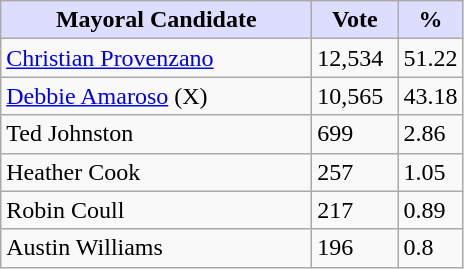<table class="wikitable">
<tr>
<th style="background:#ddf; width:200px;">Mayoral Candidate </th>
<th style="background:#ddf; width:50px;">Vote</th>
<th style="background:#ddf; width:30px;">%</th>
</tr>
<tr>
<td><a href='#'>Christian Provenzano</a></td>
<td>12,534</td>
<td>51.22</td>
</tr>
<tr>
<td><a href='#'>Debbie Amaroso</a> (X)</td>
<td>10,565</td>
<td>43.18</td>
</tr>
<tr>
<td>Ted Johnston</td>
<td>699</td>
<td>2.86</td>
</tr>
<tr>
<td>Heather Cook</td>
<td>257</td>
<td>1.05</td>
</tr>
<tr>
<td>Robin Coull</td>
<td>217</td>
<td>0.89</td>
</tr>
<tr>
<td>Austin Williams</td>
<td>196</td>
<td>0.8</td>
</tr>
</table>
